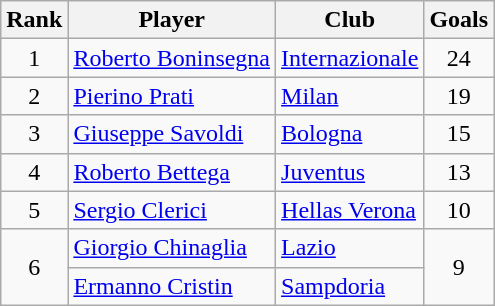<table class="wikitable" style="text-align:center">
<tr>
<th>Rank</th>
<th>Player</th>
<th>Club</th>
<th>Goals</th>
</tr>
<tr>
<td>1</td>
<td align="left"> <a href='#'>Roberto Boninsegna</a></td>
<td align="left"><a href='#'>Internazionale</a></td>
<td>24</td>
</tr>
<tr>
<td>2</td>
<td align="left"> <a href='#'>Pierino Prati</a></td>
<td align="left"><a href='#'>Milan</a></td>
<td>19</td>
</tr>
<tr>
<td>3</td>
<td align="left"> <a href='#'>Giuseppe Savoldi</a></td>
<td align="left"><a href='#'>Bologna</a></td>
<td>15</td>
</tr>
<tr>
<td>4</td>
<td align="left"> <a href='#'>Roberto Bettega</a></td>
<td align="left"><a href='#'>Juventus</a></td>
<td>13</td>
</tr>
<tr>
<td>5</td>
<td align="left"> <a href='#'>Sergio Clerici</a></td>
<td align="left"><a href='#'>Hellas Verona</a></td>
<td>10</td>
</tr>
<tr>
<td rowspan="2">6</td>
<td align="left"> <a href='#'>Giorgio Chinaglia</a></td>
<td align="left"><a href='#'>Lazio</a></td>
<td rowspan="2">9</td>
</tr>
<tr>
<td align="left"> <a href='#'>Ermanno Cristin</a></td>
<td align="left"><a href='#'>Sampdoria</a></td>
</tr>
</table>
